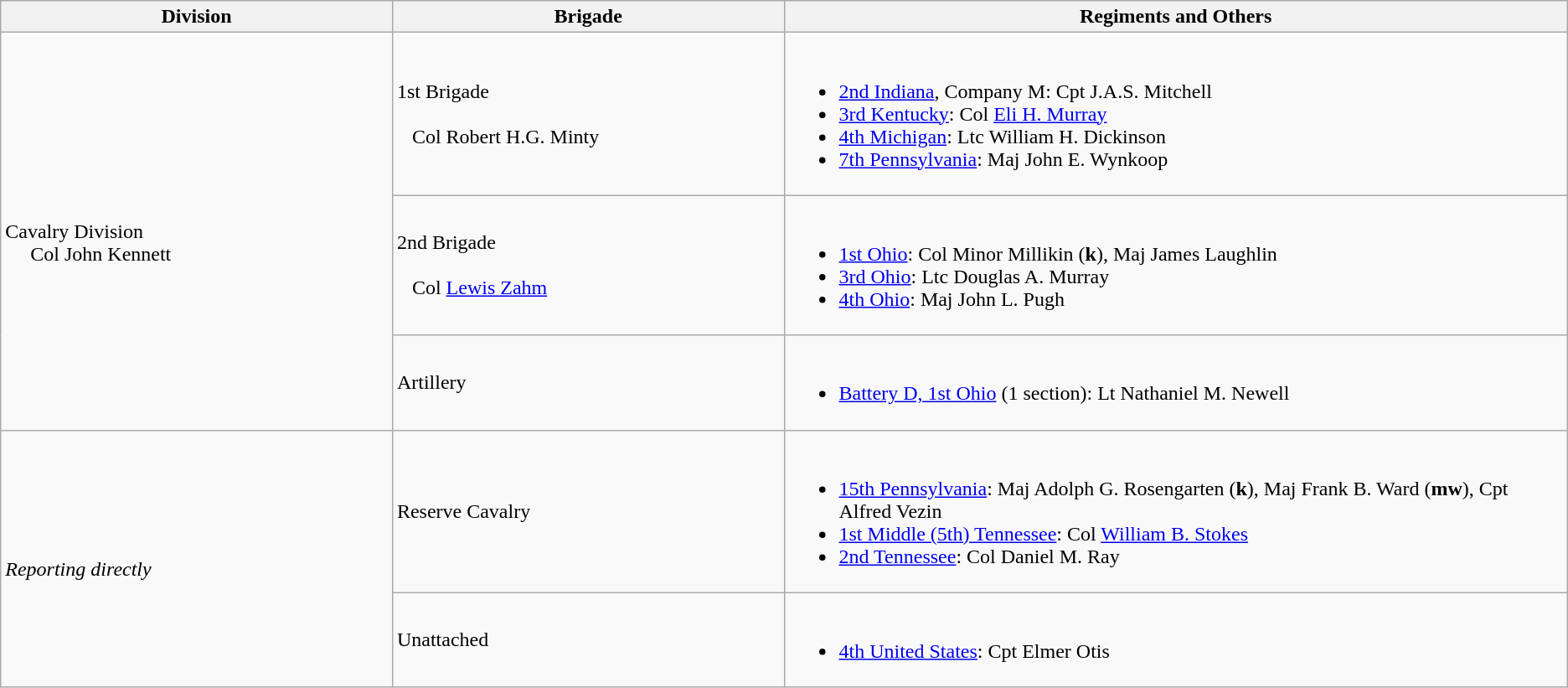<table class="wikitable">
<tr>
<th width=25%>Division</th>
<th width=25%>Brigade</th>
<th>Regiments and Others</th>
</tr>
<tr>
<td rowspan=3><br>Cavalry Division
<br>    
Col John Kennett</td>
<td>1st Brigade<br><br>  
Col Robert H.G. Minty</td>
<td><br><ul><li><a href='#'>2nd Indiana</a>, Company M: Cpt J.A.S. Mitchell</li><li><a href='#'>3rd Kentucky</a>: Col <a href='#'>Eli H. Murray</a></li><li><a href='#'>4th Michigan</a>: Ltc William H. Dickinson</li><li><a href='#'>7th Pennsylvania</a>: Maj John E. Wynkoop</li></ul></td>
</tr>
<tr>
<td>2nd Brigade<br><br>  
Col <a href='#'>Lewis Zahm</a></td>
<td><br><ul><li><a href='#'>1st Ohio</a>: Col Minor Millikin (<strong>k</strong>), Maj James Laughlin</li><li><a href='#'>3rd Ohio</a>: Ltc Douglas A. Murray</li><li><a href='#'>4th Ohio</a>: Maj John L. Pugh</li></ul></td>
</tr>
<tr>
<td>Artillery</td>
<td><br><ul><li><a href='#'>Battery D, 1st Ohio</a> (1 section): Lt Nathaniel M. Newell</li></ul></td>
</tr>
<tr>
<td rowspan=2><br><em>Reporting directly</em></td>
<td>Reserve Cavalry</td>
<td><br><ul><li><a href='#'>15th Pennsylvania</a>: Maj Adolph G. Rosengarten (<strong>k</strong>), Maj Frank B. Ward (<strong>mw</strong>), Cpt Alfred Vezin</li><li><a href='#'>1st Middle (5th) Tennessee</a>: Col <a href='#'>William B. Stokes</a></li><li><a href='#'>2nd Tennessee</a>: Col Daniel M. Ray</li></ul></td>
</tr>
<tr>
<td>Unattached</td>
<td><br><ul><li><a href='#'>4th United States</a>: Cpt Elmer Otis</li></ul></td>
</tr>
</table>
